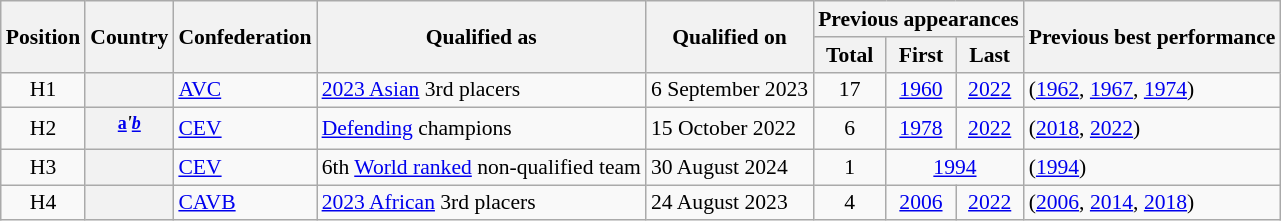<table class="wikitable sortable plainrowheaders sticky-header col3right col4center col5center col6center" style="font-size:90%; white-space:nowrap">
<tr>
<th rowspan=2>Position</th>
<th rowspan=2>Country</th>
<th rowspan=2>Confederation</th>
<th rowspan=2>Qualified as</th>
<th rowspan=2>Qualified on</th>
<th colspan=3>Previous appearances</th>
<th rowspan=2>Previous best performance</th>
</tr>
<tr>
<th>Total</th>
<th>First</th>
<th>Last</th>
</tr>
<tr>
<td style="text-align:center">H1</td>
<th scope="row"></th>
<td> <a href='#'>AVC</a></td>
<td> <a href='#'>2023 Asian</a> 3rd placers</td>
<td> 6 September 2023</td>
<td style="text-align:center">17</td>
<td style="text-align:center"><a href='#'>1960</a></td>
<td style="text-align:center"><a href='#'>2022</a></td>
<td> (<a href='#'>1962</a>, <a href='#'>1967</a>, <a href='#'>1974</a>)</td>
</tr>
<tr>
<td style="text-align:center">H2</td>
<th scope="row"><sup><strong><a href='#'>a</a><strong><em>'<a href='#'>b</a></strong></sup></th>
<td> <a href='#'>CEV</a></td>
<td> <a href='#'>Defending</a> champions</td>
<td> 15 October 2022</td>
<td style="text-align:center">6</td>
<td style="text-align:center"><a href='#'>1978</a></td>
<td style="text-align:center"><a href='#'>2022</a></td>
<td> (<a href='#'>2018</a>, <a href='#'>2022</a>)</td>
</tr>
<tr>
<td style="text-align:center">H3</td>
<th scope="row"></th>
<td> <a href='#'>CEV</a></td>
<td> 6th <a href='#'>World ranked</a> non-qualified team</td>
<td> 30 August 2024</td>
<td style="text-align:center">1</td>
<td colspan=2 style="text-align:center"><a href='#'>1994</a></td>
<td> (<a href='#'>1994</a>)</td>
</tr>
<tr>
<td style="text-align:center">H4</td>
<th scope="row"></th>
<td> <a href='#'>CAVB</a></td>
<td> <a href='#'>2023 African</a> 3rd placers</td>
<td> 24 August 2023</td>
<td style="text-align:center">4</td>
<td style="text-align:center"><a href='#'>2006</a></td>
<td style="text-align:center"><a href='#'>2022</a></td>
<td> (<a href='#'>2006</a>, <a href='#'>2014</a>, <a href='#'>2018</a>)</td>
</tr>
</table>
